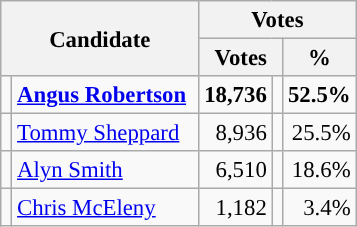<table class="wikitable" style="font-size:95%;">
<tr>
<th colspan="2" scope="col" rowspan="2" style="width:125px;">Candidate</th>
<th scope="col" colspan="3" style="width:75px;">Votes</th>
</tr>
<tr>
<th scope="col" colspan="2">Votes</th>
<th>%</th>
</tr>
<tr style="text-align:right;">
<td style="background-color: "></td>
<td scope="row" style="text-align:left;"><strong><a href='#'>Angus Robertson</a></strong> </td>
<td><strong>18,736</strong></td>
<td align=center></td>
<td><strong>52.5%</strong></td>
</tr>
<tr style="text-align:right;">
<td style="background-color: "></td>
<td scope="row" style="text-align:left;"><a href='#'>Tommy Sheppard</a></td>
<td>8,936</td>
<td align=center></td>
<td>25.5%</td>
</tr>
<tr style="text-align:right;">
<td style="background-color: "></td>
<td scope="row" style="text-align:left;"><a href='#'>Alyn Smith</a></td>
<td>6,510</td>
<td align=center></td>
<td>18.6%</td>
</tr>
<tr style="text-align:right;">
<td style="background-color: "></td>
<td scope="row" style="text-align:left;"><a href='#'>Chris McEleny</a></td>
<td>1,182</td>
<td align=center></td>
<td>3.4%</td>
</tr>
</table>
